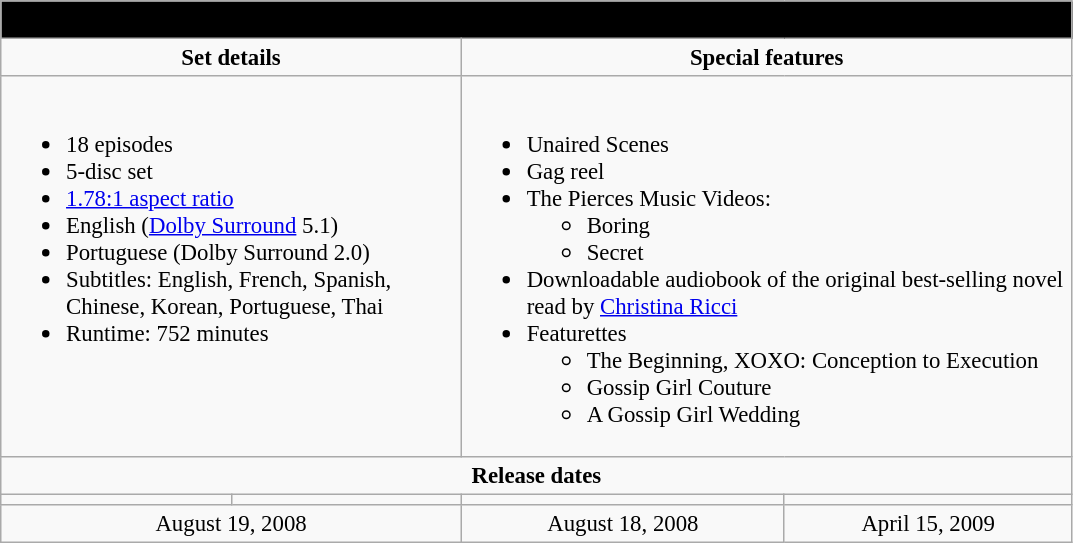<table class="wikitable" style="font-size:95%;">
<tr style="background:#000000;">
<td colspan="5"><span><strong><em>Gossip Girl: The Complete First Season</em></strong></span></td>
</tr>
<tr valign="top">
<td style="text-align:center; width:300px;" colspan="2"><strong>Set details</strong></td>
<td colspan="2" style="width:400px; text-align:center;"><strong>Special features</strong></td>
</tr>
<tr valign="top">
<td colspan="2" style="text-align:left; width:300px;"><br><ul><li>18 episodes</li><li>5-disc set</li><li><a href='#'>1.78:1 aspect ratio</a></li><li>English (<a href='#'>Dolby Surround</a> 5.1)</li><li>Portuguese (Dolby Surround 2.0)</li><li>Subtitles: English, French, Spanish, Chinese, Korean, Portuguese, Thai</li><li>Runtime: 752 minutes</li></ul></td>
<td colspan="2" style="text-align:left; width:400px;"><br><ul><li>Unaired Scenes</li><li>Gag reel</li><li>The Pierces Music Videos:<ul><li>Boring</li><li>Secret</li></ul></li><li>Downloadable audiobook of the original best-selling novel read by <a href='#'>Christina Ricci</a></li><li>Featurettes<ul><li>The Beginning, XOXO: Conception to Execution</li><li>Gossip Girl Couture</li><li>A Gossip Girl Wedding</li></ul></li></ul></td>
</tr>
<tr>
<td colspan="4" style="text-align:center;"><strong>Release dates</strong></td>
</tr>
<tr>
<td style="text-align:center;"></td>
<td style="text-align:center;"></td>
<td style="text-align:center;"></td>
<td style="text-align:center;"></td>
</tr>
<tr style="text-align:center;">
<td colspan="2">August 19, 2008</td>
<td>August 18, 2008</td>
<td>April 15, 2009</td>
</tr>
</table>
